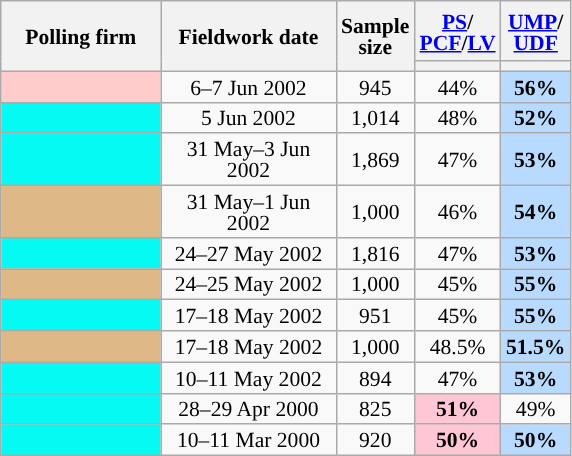<table class="wikitable sortable" style="text-align:center;font-size:90%;line-height:14px;">
<tr style="height:40px;">
<th style="width:100px;" rowspan="2">Polling firm</th>
<th style="width:110px;" rowspan="2">Fieldwork date</th>
<th style="width:35px;" rowspan="2">Sample<br>size</th>
<th class="unsortable" style="width:40px;"><a href='#'>PS</a>/<br><a href='#'>PCF</a>/<a href='#'>LV</a></th>
<th class="unsortable" style="width:40px;"><a href='#'>UMP</a>/<br><a href='#'>UDF</a></th>
</tr>
<tr>
<th style="background:"></th>
<th style="background:"></th>
</tr>
<tr>
<td style="background:#FFCCCC;"></td>
<td data-sort-value="2002-06-07">6–7 Jun 2002</td>
<td>945</td>
<td>44%</td>
<td style="background:#B9DAFF;"><strong>56%</strong></td>
</tr>
<tr>
<td style="background:#04FBF4;"></td>
<td data-sort-value="2002-06-05">5 Jun 2002</td>
<td>1,014</td>
<td>48%</td>
<td style="background:#B9DAFF;"><strong>52%</strong></td>
</tr>
<tr>
<td style="background:#04FBF4;"></td>
<td data-sort-value="2002-06-03">31 May–3 Jun 2002</td>
<td>1,869</td>
<td>47%</td>
<td style="background:#B9DAFF;"><strong>53%</strong></td>
</tr>
<tr>
<td style="background:burlywood;"></td>
<td data-sort-value="2002-06-01">31 May–1 Jun 2002</td>
<td>1,000</td>
<td>46%</td>
<td style="background:#B9DAFF;"><strong>54%</strong></td>
</tr>
<tr>
<td style="background:#04FBF4;"></td>
<td data-sort-value="2002-05-27">24–27 May 2002</td>
<td>1,816</td>
<td>47%</td>
<td style="background:#B9DAFF;"><strong>53%</strong></td>
</tr>
<tr>
<td style="background:burlywood;"></td>
<td data-sort-value="2002-05-25">24–25 May 2002</td>
<td>1,000</td>
<td>45%</td>
<td style="background:#B9DAFF;"><strong>55%</strong></td>
</tr>
<tr>
<td style="background:#04FBF4;"></td>
<td data-sort-value="2002-05-18">17–18 May 2002</td>
<td>951</td>
<td>45%</td>
<td style="background:#B9DAFF;"><strong>55%</strong></td>
</tr>
<tr>
<td style="background:burlywood;"></td>
<td data-sort-value="2002-05-18">17–18 May 2002</td>
<td>1,000</td>
<td>48.5%</td>
<td style="background:#B9DAFF;"><strong>51.5%</strong></td>
</tr>
<tr>
<td style="background:#04FBF4;"></td>
<td data-sort-value="2002-05-11">10–11 May 2002</td>
<td>894</td>
<td>47%</td>
<td style="background:#B9DAFF;"><strong>53%</strong></td>
</tr>
<tr>
<td style="background:#04FBF4;"></td>
<td data-sort-value="2000-04-29">28–29 Apr 2000</td>
<td>825</td>
<td style="background:#FFC6D5;"><strong>51%</strong></td>
<td>49%</td>
</tr>
<tr>
<td style="background:#04FBF4;"></td>
<td data-sort-value="2000-03-11">10–11 Mar 2000</td>
<td>920</td>
<td style="background:#FFC6D5;"><strong>50%</strong></td>
<td style="background:#B9DAFF;"><strong>50%</strong></td>
</tr>
</table>
